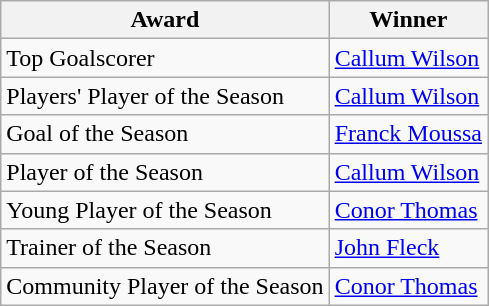<table class="wikitable">
<tr>
<th>Award</th>
<th>Winner</th>
</tr>
<tr>
<td>Top Goalscorer</td>
<td> <a href='#'>Callum Wilson</a></td>
</tr>
<tr>
<td>Players' Player of the Season</td>
<td> <a href='#'>Callum Wilson</a></td>
</tr>
<tr>
<td>Goal of the Season</td>
<td> <a href='#'>Franck Moussa</a></td>
</tr>
<tr>
<td>Player of the Season</td>
<td> <a href='#'>Callum Wilson</a></td>
</tr>
<tr>
<td>Young Player of the Season</td>
<td> <a href='#'>Conor Thomas</a></td>
</tr>
<tr>
<td>Trainer of the Season</td>
<td> <a href='#'>John Fleck</a></td>
</tr>
<tr>
<td>Community Player of the Season</td>
<td> <a href='#'>Conor Thomas</a></td>
</tr>
</table>
